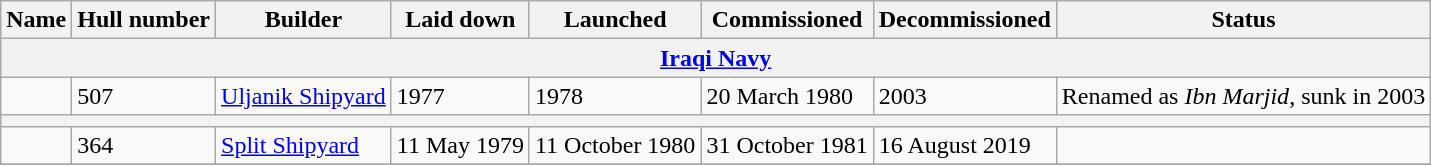<table class="sortable wikitable">
<tr>
<th>Name</th>
<th>Hull number</th>
<th>Builder</th>
<th>Laid down</th>
<th>Launched</th>
<th>Commissioned</th>
<th>Decommissioned</th>
<th>Status</th>
</tr>
<tr>
<th colspan="8"> <a href='#'>Iraqi Navy</a></th>
</tr>
<tr>
<td></td>
<td>507</td>
<td><a href='#'>Uljanik Shipyard</a></td>
<td>1977</td>
<td>1978</td>
<td>20 March 1980</td>
<td>2003</td>
<td>Renamed as <em>Ibn Marjid</em>, sunk in 2003</td>
</tr>
<tr>
<th colspan="8"></th>
</tr>
<tr>
<td></td>
<td>364</td>
<td><a href='#'>Split Shipyard</a></td>
<td>11 May 1979</td>
<td>11 October 1980</td>
<td>31 October 1981</td>
<td>16 August 2019</td>
<td></td>
</tr>
<tr>
</tr>
</table>
